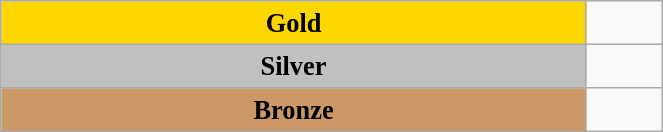<table class="wikitable" style=" text-align:center; font-size:110%;" width="35%">
<tr>
<td bgcolor="gold"><strong>Gold</strong></td>
<td></td>
</tr>
<tr>
<td bgcolor="silver"><strong>Silver</strong></td>
<td></td>
</tr>
<tr>
<td bgcolor="CC9966"><strong>Bronze</strong></td>
<td></td>
</tr>
</table>
